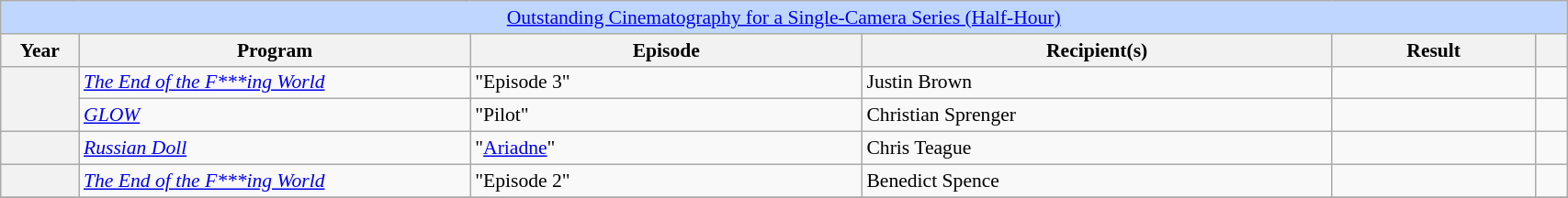<table class="wikitable plainrowheaders" style="font-size: 90%" width=90%>
<tr ---- bgcolor="#bfd7ff">
<td colspan=6 align=center><a href='#'>Outstanding Cinematography for a Single-Camera Series (Half-Hour)</a></td>
</tr>
<tr ---- bgcolor="#ebf5ff">
<th width="5%">Year</th>
<th width="25%">Program</th>
<th width="25%">Episode</th>
<th width="30%">Recipient(s)</th>
<th width="13%">Result</th>
<th width="5%"></th>
</tr>
<tr>
<th rowspan="2" scope=row></th>
<td><em><a href='#'>The End of the F***ing World</a></em></td>
<td>"Episode 3"</td>
<td>Justin Brown</td>
<td></td>
<td></td>
</tr>
<tr>
<td><em><a href='#'>GLOW</a></em></td>
<td>"Pilot"</td>
<td>Christian Sprenger</td>
<td></td>
<td></td>
</tr>
<tr>
<th scope=row></th>
<td><em><a href='#'>Russian Doll</a></em></td>
<td>"<a href='#'>Ariadne</a>"</td>
<td>Chris Teague</td>
<td></td>
<td></td>
</tr>
<tr>
<th scope=row></th>
<td><em><a href='#'>The End of the F***ing World</a></em></td>
<td>"Episode 2"</td>
<td>Benedict Spence</td>
<td></td>
<td></td>
</tr>
<tr>
</tr>
</table>
